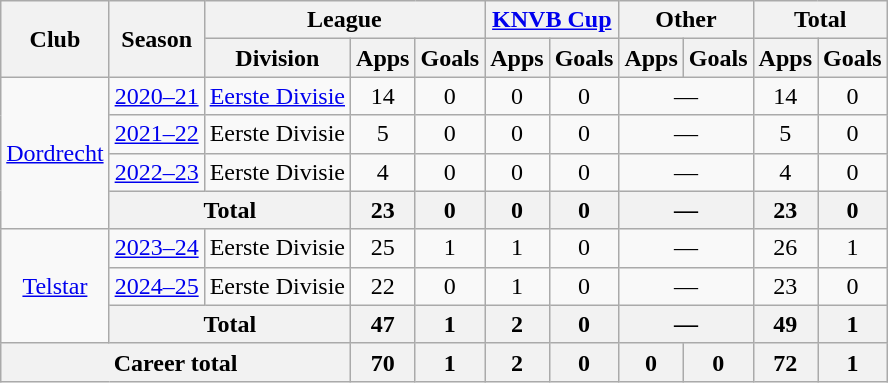<table class="wikitable" style="text-align: center">
<tr>
<th rowspan="2">Club</th>
<th rowspan="2">Season</th>
<th colspan="3">League</th>
<th colspan="2"><a href='#'>KNVB Cup</a></th>
<th colspan="2">Other</th>
<th colspan="2">Total</th>
</tr>
<tr>
<th>Division</th>
<th>Apps</th>
<th>Goals</th>
<th>Apps</th>
<th>Goals</th>
<th>Apps</th>
<th>Goals</th>
<th>Apps</th>
<th>Goals</th>
</tr>
<tr>
<td rowspan="4"><a href='#'>Dordrecht</a></td>
<td><a href='#'>2020–21</a></td>
<td><a href='#'>Eerste Divisie</a></td>
<td>14</td>
<td>0</td>
<td>0</td>
<td>0</td>
<td colspan="2">—</td>
<td>14</td>
<td>0</td>
</tr>
<tr>
<td><a href='#'>2021–22</a></td>
<td>Eerste Divisie</td>
<td>5</td>
<td>0</td>
<td>0</td>
<td>0</td>
<td colspan="2">—</td>
<td>5</td>
<td>0</td>
</tr>
<tr>
<td><a href='#'>2022–23</a></td>
<td>Eerste Divisie</td>
<td>4</td>
<td>0</td>
<td>0</td>
<td>0</td>
<td colspan="2">—</td>
<td>4</td>
<td>0</td>
</tr>
<tr>
<th colspan="2">Total</th>
<th>23</th>
<th>0</th>
<th>0</th>
<th>0</th>
<th colspan="2">—</th>
<th>23</th>
<th>0</th>
</tr>
<tr>
<td rowspan="3"><a href='#'>Telstar</a></td>
<td><a href='#'>2023–24</a></td>
<td>Eerste Divisie</td>
<td>25</td>
<td>1</td>
<td>1</td>
<td>0</td>
<td colspan="2">—</td>
<td>26</td>
<td>1</td>
</tr>
<tr>
<td><a href='#'>2024–25</a></td>
<td>Eerste Divisie</td>
<td>22</td>
<td>0</td>
<td>1</td>
<td>0</td>
<td colspan="2">—</td>
<td>23</td>
<td>0</td>
</tr>
<tr>
<th colspan="2">Total</th>
<th>47</th>
<th>1</th>
<th>2</th>
<th>0</th>
<th colspan="2">—</th>
<th>49</th>
<th>1</th>
</tr>
<tr>
<th colspan="3">Career total</th>
<th>70</th>
<th>1</th>
<th>2</th>
<th>0</th>
<th>0</th>
<th>0</th>
<th>72</th>
<th>1</th>
</tr>
</table>
